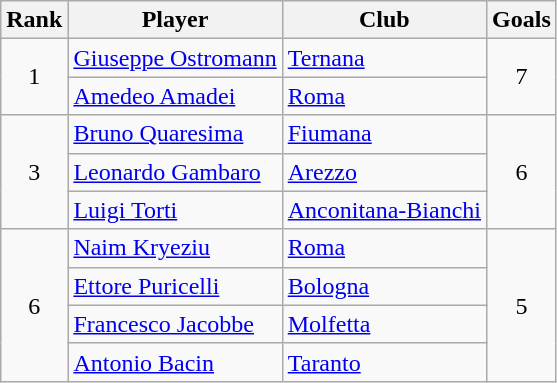<table class="wikitable sortable" style="text-align:center">
<tr>
<th>Rank</th>
<th>Player</th>
<th>Club</th>
<th>Goals</th>
</tr>
<tr>
<td rowspan="2">1</td>
<td align="left"><strong></strong> <a href='#'>Giuseppe Ostromann</a></td>
<td align="left"><a href='#'>Ternana</a></td>
<td rowspan="2">7</td>
</tr>
<tr>
<td align="left"><strong></strong> <a href='#'>Amedeo Amadei</a></td>
<td align="left"><a href='#'>Roma</a></td>
</tr>
<tr>
<td rowspan="3">3</td>
<td align="left"><strong></strong> <a href='#'>Bruno Quaresima</a></td>
<td align="left"><a href='#'>Fiumana</a></td>
<td rowspan="3">6</td>
</tr>
<tr>
<td align="left"><strong></strong> <a href='#'>Leonardo Gambaro</a></td>
<td align="left"><a href='#'>Arezzo</a></td>
</tr>
<tr>
<td align="left"><strong></strong> <a href='#'>Luigi Torti</a></td>
<td align="left"><a href='#'>Anconitana-Bianchi</a></td>
</tr>
<tr>
<td rowspan="4">6</td>
<td align="left"><strong></strong> <a href='#'>Naim Kryeziu</a></td>
<td align="left"><a href='#'>Roma</a></td>
<td rowspan="4">5</td>
</tr>
<tr>
<td align="left"><strong></strong> <a href='#'>Ettore Puricelli</a></td>
<td align="left"><a href='#'>Bologna</a></td>
</tr>
<tr>
<td align="left"><strong></strong> <a href='#'>Francesco Jacobbe</a></td>
<td align="left"><a href='#'>Molfetta</a></td>
</tr>
<tr>
<td align="left"><strong></strong> <a href='#'>Antonio Bacin</a></td>
<td align="left"><a href='#'>Taranto</a></td>
</tr>
</table>
